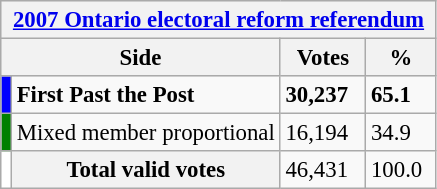<table class="wikitable" style="font-size: 95%; clear:both">
<tr style="background-color:#E9E9E9">
<th colspan=4><a href='#'>2007 Ontario electoral reform referendum</a></th>
</tr>
<tr style="background-color:#E9E9E9">
<th colspan=2 style="width: 130px">Side</th>
<th style="width: 50px">Votes</th>
<th style="width: 40px">%</th>
</tr>
<tr>
<td bgcolor="blue"></td>
<td><strong>First Past the Post</strong></td>
<td><strong>30,237</strong></td>
<td><strong>65.1</strong></td>
</tr>
<tr>
<td bgcolor="green"></td>
<td>Mixed member proportional</td>
<td>16,194</td>
<td>34.9</td>
</tr>
<tr>
<td bgcolor="white"></td>
<th>Total valid votes</th>
<td>46,431</td>
<td>100.0</td>
</tr>
</table>
